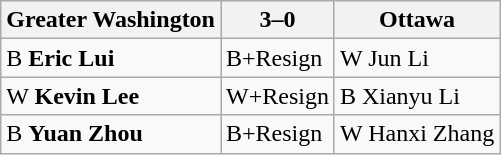<table class="wikitable">
<tr>
<th>Greater Washington</th>
<th>3–0</th>
<th>Ottawa</th>
</tr>
<tr>
<td>B <strong>Eric Lui</strong></td>
<td>B+Resign</td>
<td>W Jun Li</td>
</tr>
<tr>
<td>W <strong>Kevin Lee</strong></td>
<td>W+Resign</td>
<td>B Xianyu Li</td>
</tr>
<tr>
<td>B <strong>Yuan Zhou</strong></td>
<td>B+Resign</td>
<td>W Hanxi Zhang</td>
</tr>
</table>
